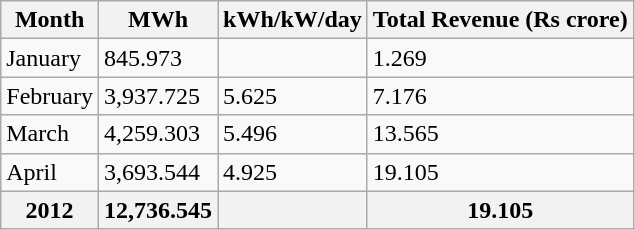<table class="wikitable">
<tr>
<th>Month</th>
<th>MWh</th>
<th>kWh/kW/day</th>
<th>Total Revenue (Rs crore)</th>
</tr>
<tr>
<td>January</td>
<td>845.973</td>
<td></td>
<td>1.269</td>
</tr>
<tr>
<td>February</td>
<td>3,937.725</td>
<td>5.625</td>
<td>7.176</td>
</tr>
<tr>
<td>March</td>
<td>4,259.303</td>
<td>5.496</td>
<td>13.565</td>
</tr>
<tr>
<td>April</td>
<td>3,693.544</td>
<td>4.925</td>
<td>19.105</td>
</tr>
<tr>
<th>2012</th>
<th>12,736.545</th>
<th></th>
<th>19.105</th>
</tr>
</table>
